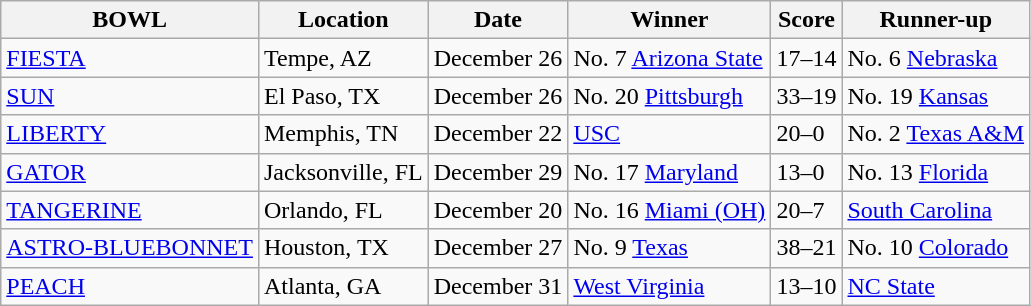<table class="wikitable">
<tr>
<th>BOWL</th>
<th>Location</th>
<th>Date</th>
<th>Winner</th>
<th>Score</th>
<th>Runner-up</th>
</tr>
<tr>
<td><a href='#'>FIESTA</a></td>
<td>Tempe, AZ</td>
<td>December 26</td>
<td>No. 7 <a href='#'>Arizona State</a></td>
<td>17–14</td>
<td>No. 6 <a href='#'>Nebraska</a></td>
</tr>
<tr>
<td><a href='#'>SUN</a></td>
<td>El Paso, TX</td>
<td>December 26</td>
<td>No. 20 <a href='#'>Pittsburgh</a></td>
<td>33–19</td>
<td>No. 19 <a href='#'>Kansas</a></td>
</tr>
<tr>
<td><a href='#'>LIBERTY</a></td>
<td>Memphis, TN</td>
<td>December 22</td>
<td><a href='#'>USC</a></td>
<td>20–0</td>
<td>No. 2 <a href='#'>Texas A&M</a></td>
</tr>
<tr>
<td><a href='#'>GATOR</a></td>
<td>Jacksonville, FL</td>
<td>December 29</td>
<td>No. 17 <a href='#'>Maryland</a></td>
<td>13–0</td>
<td>No. 13 <a href='#'>Florida</a></td>
</tr>
<tr>
<td><a href='#'>TANGERINE</a></td>
<td>Orlando, FL</td>
<td>December 20</td>
<td>No. 16 <a href='#'>Miami (OH)</a></td>
<td>20–7</td>
<td><a href='#'>South Carolina</a></td>
</tr>
<tr>
<td><a href='#'>ASTRO-BLUEBONNET</a></td>
<td>Houston, TX</td>
<td>December 27</td>
<td>No. 9 <a href='#'>Texas</a></td>
<td>38–21</td>
<td>No. 10 <a href='#'>Colorado</a></td>
</tr>
<tr>
<td><a href='#'>PEACH</a></td>
<td>Atlanta, GA</td>
<td>December 31</td>
<td><a href='#'>West Virginia</a></td>
<td>13–10</td>
<td><a href='#'>NC State</a></td>
</tr>
</table>
